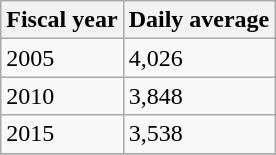<table class="wikitable">
<tr>
<th>Fiscal year</th>
<th>Daily average</th>
</tr>
<tr>
<td>2005</td>
<td>4,026</td>
</tr>
<tr>
<td>2010</td>
<td>3,848</td>
</tr>
<tr>
<td>2015</td>
<td>3,538</td>
</tr>
<tr>
</tr>
</table>
